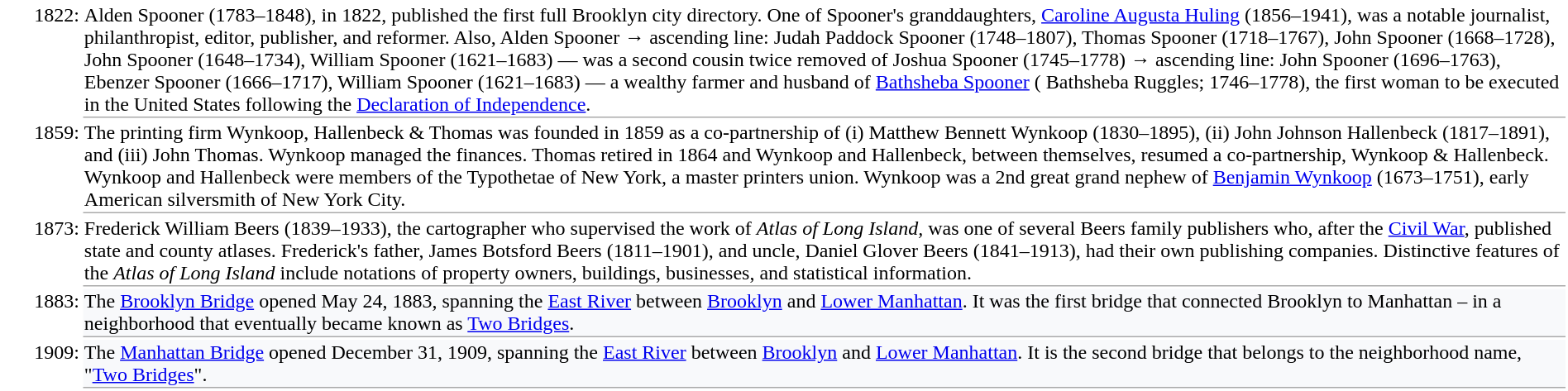<table valign="top"; border="0" cellpadding="1" style="color:black; background-color: #FFFFFF">
<tr valign="top">
<td width="5%" style="text-align:right">1822:</td>
<td width="95%" style="text-align:left; border: 1px darkgray; border-style: none none solid none; background-color: white;">Alden Spooner (1783–1848), in 1822, published the first full Brooklyn city directory. One of Spooner's granddaughters, <a href='#'>Caroline Augusta Huling</a> (1856–1941), was a notable journalist, philanthropist, editor, publisher, and reformer. Also, Alden Spooner → ascending line: Judah Paddock Spooner (1748–1807), Thomas Spooner (1718–1767), John Spooner (1668–1728), John Spooner (1648–1734), William Spooner (1621–1683) — was a second cousin twice removed of Joshua Spooner (1745–1778) → ascending line: John Spooner (1696–1763), Ebenzer Spooner (1666–1717), William Spooner (1621–1683) — a wealthy farmer and husband of <a href='#'>Bathsheba Spooner</a> ( Bathsheba Ruggles; 1746–1778), the first woman to be executed in the United States following the <a href='#'>Declaration of Independence</a>.</td>
</tr>
<tr valign="top">
<td width="5%" style="text-align:right">1859:</td>
<td width="95%" style="text-align:left; border: 1px darkgray; border-style: none none solid none; background-color: white;">The printing firm Wynkoop, Hallenbeck & Thomas was founded in 1859 as a co-partnership of (i) Matthew Bennett Wynkoop (1830–1895), (ii) John Johnson Hallenbeck (1817–1891), and (iii) John Thomas. Wynkoop managed the finances. Thomas retired in 1864 and Wynkoop and Hallenbeck, between themselves, resumed a co-partnership, Wynkoop & Hallenbeck. Wynkoop and Hallenbeck were members of the Typothetae of New York, a master printers union. Wynkoop was a 2nd great grand nephew of <a href='#'>Benjamin Wynkoop</a> (1673–1751), early American silversmith of New York City.</td>
</tr>
<tr valign="top">
<td width="5%" style="text-align:right">1873:</td>
<td width="95%" style="text-align:left; border: 1px darkgray; border-style: none none solid none; background-color: white;">Frederick William Beers (1839–1933), the cartographer who supervised the work of <em>Atlas of Long Island,</em> was one of several Beers family publishers who, after the <a href='#'>Civil War</a>, published state and county atlases. Frederick's father, James Botsford Beers (1811–1901), and uncle, Daniel Glover Beers (1841–1913), had their own publishing companies. Distinctive features of the <em>Atlas of Long Island</em> include notations of property owners, buildings, businesses, and statistical information.</td>
</tr>
<tr valign="top">
<td width="5%" style="text-align:right">1883:</td>
<td width="95%" style="text-align:left; border: 1px darkgray; border-style: none none solid none; background-color: #F8F9FB;">The <a href='#'>Brooklyn Bridge</a> opened May 24, 1883, spanning the <a href='#'>East River</a> between <a href='#'>Brooklyn</a> and <a href='#'>Lower Manhattan</a>. It was the first bridge that connected Brooklyn to Manhattan – in a neighborhood that eventually became known as <a href='#'>Two Bridges</a>.</td>
</tr>
<tr valign="top">
<td width="5%" style="text-align:right">1909:</td>
<td width="95%" style="text-align:left; border: 1px darkgray; border-style: none none solid none; background-color: #F8F9FB;">The <a href='#'>Manhattan Bridge</a> opened December 31, 1909, spanning the <a href='#'>East River</a> between <a href='#'>Brooklyn</a> and <a href='#'>Lower Manhattan</a>. It is the second bridge that belongs to the neighborhood name, "<a href='#'>Two Bridges</a>".</td>
</tr>
</table>
